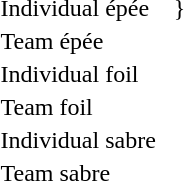<table>
<tr>
<td>Individual épée <br></td>
<td></td>
<td></td>
<td>}</td>
</tr>
<tr>
<td>Team épée <br></td>
<td></td>
<td></td>
<td></td>
</tr>
<tr>
<td>Individual foil <br></td>
<td></td>
<td></td>
<td></td>
</tr>
<tr>
<td>Team foil <br></td>
<td></td>
<td></td>
<td></td>
</tr>
<tr>
<td>Individual sabre <br></td>
<td></td>
<td></td>
<td></td>
</tr>
<tr>
<td>Team sabre <br></td>
<td></td>
<td></td>
<td></td>
</tr>
</table>
